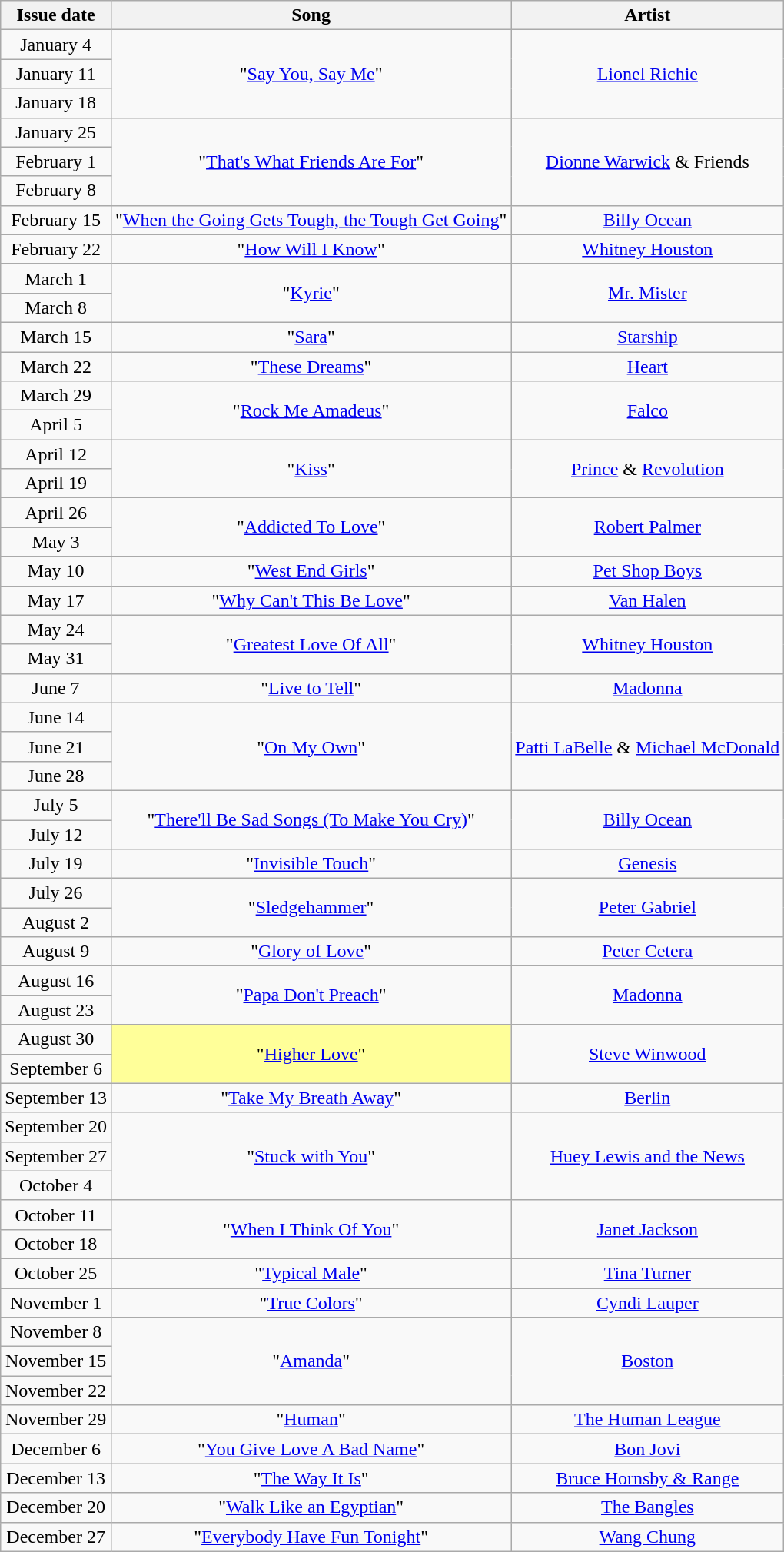<table class="wikitable plainrowheaders" style="text-align: center">
<tr>
<th>Issue date</th>
<th>Song</th>
<th>Artist</th>
</tr>
<tr>
<td>January 4</td>
<td rowspan="3">"<a href='#'>Say You, Say Me</a>"</td>
<td rowspan="3"><a href='#'>Lionel Richie</a></td>
</tr>
<tr>
<td>January 11</td>
</tr>
<tr>
<td>January 18</td>
</tr>
<tr>
<td>January 25</td>
<td rowspan="3">"<a href='#'>That's What Friends Are For</a>"</td>
<td rowspan="3"><a href='#'>Dionne Warwick</a> & Friends</td>
</tr>
<tr>
<td>February 1</td>
</tr>
<tr>
<td>February 8</td>
</tr>
<tr>
<td>February 15</td>
<td>"<a href='#'>When the Going Gets Tough, the Tough Get Going</a>"</td>
<td><a href='#'>Billy Ocean</a></td>
</tr>
<tr>
<td>February 22</td>
<td>"<a href='#'>How Will I Know</a>"</td>
<td><a href='#'>Whitney Houston</a></td>
</tr>
<tr>
<td>March 1</td>
<td rowspan="2">"<a href='#'>Kyrie</a>"</td>
<td rowspan="2"><a href='#'>Mr. Mister</a></td>
</tr>
<tr>
<td>March 8</td>
</tr>
<tr>
<td>March 15</td>
<td>"<a href='#'>Sara</a>"</td>
<td><a href='#'>Starship</a></td>
</tr>
<tr>
<td>March 22</td>
<td>"<a href='#'>These Dreams</a>"</td>
<td><a href='#'>Heart</a></td>
</tr>
<tr>
<td>March 29</td>
<td rowspan="2">"<a href='#'>Rock Me Amadeus</a>"</td>
<td rowspan="2"><a href='#'>Falco</a></td>
</tr>
<tr>
<td>April 5</td>
</tr>
<tr>
<td>April 12</td>
<td rowspan="2">"<a href='#'>Kiss</a>"</td>
<td rowspan="2"><a href='#'>Prince</a> & <a href='#'>Revolution</a></td>
</tr>
<tr>
<td>April 19</td>
</tr>
<tr>
<td>April 26</td>
<td rowspan="2">"<a href='#'>Addicted To Love</a>"</td>
<td rowspan="2"><a href='#'>Robert Palmer</a></td>
</tr>
<tr>
<td>May 3</td>
</tr>
<tr>
<td>May 10</td>
<td>"<a href='#'>West End Girls</a>"</td>
<td><a href='#'>Pet Shop Boys</a></td>
</tr>
<tr>
<td>May 17</td>
<td>"<a href='#'>Why Can't This Be Love</a>"</td>
<td><a href='#'>Van Halen</a></td>
</tr>
<tr>
<td>May 24</td>
<td rowspan="2">"<a href='#'>Greatest Love Of All</a>"</td>
<td rowspan="2"><a href='#'>Whitney Houston</a></td>
</tr>
<tr>
<td>May 31</td>
</tr>
<tr>
<td>June 7</td>
<td>"<a href='#'>Live to Tell</a>"</td>
<td><a href='#'>Madonna</a></td>
</tr>
<tr>
<td>June 14</td>
<td rowspan="3">"<a href='#'>On My Own</a>"</td>
<td rowspan="3"><a href='#'>Patti LaBelle</a> & <a href='#'>Michael McDonald</a></td>
</tr>
<tr>
<td>June 21</td>
</tr>
<tr>
<td>June 28</td>
</tr>
<tr>
<td>July 5</td>
<td rowspan="2">"<a href='#'>There'll Be Sad Songs (To Make You Cry)</a>"</td>
<td rowspan="2"><a href='#'>Billy Ocean</a></td>
</tr>
<tr>
<td>July 12</td>
</tr>
<tr>
<td>July 19</td>
<td>"<a href='#'>Invisible Touch</a>"</td>
<td><a href='#'>Genesis</a></td>
</tr>
<tr>
<td>July 26</td>
<td rowspan="2">"<a href='#'>Sledgehammer</a>"</td>
<td rowspan="2"><a href='#'>Peter Gabriel</a></td>
</tr>
<tr>
<td>August 2</td>
</tr>
<tr>
<td>August 9</td>
<td>"<a href='#'>Glory of Love</a>"</td>
<td><a href='#'>Peter Cetera</a></td>
</tr>
<tr>
<td>August 16</td>
<td rowspan="2">"<a href='#'>Papa Don't Preach</a>"</td>
<td rowspan="2"><a href='#'>Madonna</a></td>
</tr>
<tr>
<td>August 23</td>
</tr>
<tr>
<td>August 30</td>
<td bgcolor=#FFFF99 rowspan="2">"<a href='#'>Higher Love</a>" </td>
<td rowspan="2"><a href='#'>Steve Winwood</a></td>
</tr>
<tr>
<td>September 6</td>
</tr>
<tr>
<td>September 13</td>
<td>"<a href='#'>Take My Breath Away</a>"</td>
<td><a href='#'>Berlin</a></td>
</tr>
<tr>
<td>September 20</td>
<td rowspan="3">"<a href='#'>Stuck with You</a>"</td>
<td rowspan="3"><a href='#'>Huey Lewis and the News</a></td>
</tr>
<tr>
<td>September 27</td>
</tr>
<tr>
<td>October 4</td>
</tr>
<tr>
<td>October 11</td>
<td rowspan="2">"<a href='#'>When I Think Of You</a>"</td>
<td rowspan="2"><a href='#'>Janet Jackson</a></td>
</tr>
<tr>
<td>October 18</td>
</tr>
<tr>
<td>October 25</td>
<td>"<a href='#'>Typical Male</a>"</td>
<td><a href='#'>Tina Turner</a></td>
</tr>
<tr>
<td>November 1</td>
<td>"<a href='#'>True Colors</a>"</td>
<td><a href='#'>Cyndi Lauper</a></td>
</tr>
<tr>
<td>November 8</td>
<td rowspan="3">"<a href='#'>Amanda</a>"</td>
<td rowspan="3"><a href='#'>Boston</a></td>
</tr>
<tr>
<td>November 15</td>
</tr>
<tr>
<td>November 22</td>
</tr>
<tr>
<td>November 29</td>
<td>"<a href='#'>Human</a>"</td>
<td><a href='#'>The Human League</a></td>
</tr>
<tr>
<td>December 6</td>
<td>"<a href='#'>You Give Love A Bad Name</a>"</td>
<td><a href='#'>Bon Jovi</a></td>
</tr>
<tr>
<td>December 13</td>
<td>"<a href='#'>The Way It Is</a>"</td>
<td><a href='#'>Bruce Hornsby & Range</a></td>
</tr>
<tr>
<td>December 20</td>
<td>"<a href='#'>Walk Like an Egyptian</a>"</td>
<td><a href='#'>The Bangles</a></td>
</tr>
<tr>
<td>December 27</td>
<td>"<a href='#'>Everybody Have Fun Tonight</a>"</td>
<td><a href='#'>Wang Chung</a></td>
</tr>
</table>
